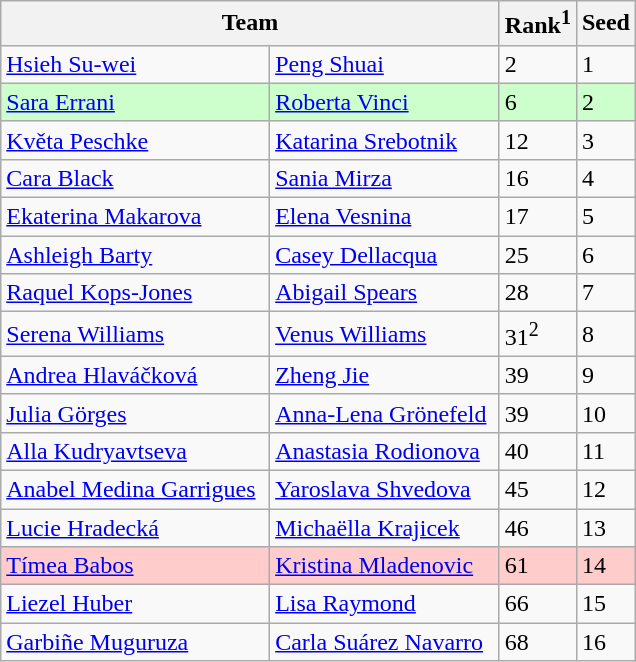<table class="wikitable">
<tr>
<th width="325" colspan=2>Team</th>
<th>Rank<sup>1</sup></th>
<th>Seed</th>
</tr>
<tr>
<td> <a href='#'>Hsieh Su-wei</a></td>
<td> <a href='#'>Peng Shuai</a></td>
<td>2</td>
<td>1</td>
</tr>
<tr style="background:#cfc;">
<td> <a href='#'>Sara Errani</a></td>
<td> <a href='#'>Roberta Vinci</a></td>
<td>6</td>
<td>2</td>
</tr>
<tr>
<td> <a href='#'>Květa Peschke</a></td>
<td> <a href='#'>Katarina Srebotnik</a></td>
<td>12</td>
<td>3</td>
</tr>
<tr>
<td> <a href='#'>Cara Black</a></td>
<td> <a href='#'>Sania Mirza</a></td>
<td>16</td>
<td>4</td>
</tr>
<tr>
<td> <a href='#'>Ekaterina Makarova</a></td>
<td> <a href='#'>Elena Vesnina</a></td>
<td>17</td>
<td>5</td>
</tr>
<tr>
<td> <a href='#'>Ashleigh Barty</a></td>
<td> <a href='#'>Casey Dellacqua</a></td>
<td>25</td>
<td>6</td>
</tr>
<tr>
<td> <a href='#'>Raquel Kops-Jones</a></td>
<td> <a href='#'>Abigail Spears</a></td>
<td>28</td>
<td>7</td>
</tr>
<tr>
<td> <a href='#'>Serena Williams</a></td>
<td> <a href='#'>Venus Williams</a></td>
<td>31<sup>2</sup></td>
<td>8</td>
</tr>
<tr>
<td> <a href='#'>Andrea Hlaváčková</a></td>
<td> <a href='#'>Zheng Jie</a></td>
<td>39</td>
<td>9</td>
</tr>
<tr>
<td> <a href='#'>Julia Görges</a></td>
<td> <a href='#'>Anna-Lena Grönefeld</a></td>
<td>39</td>
<td>10</td>
</tr>
<tr>
<td> <a href='#'>Alla Kudryavtseva</a></td>
<td> <a href='#'>Anastasia Rodionova</a></td>
<td>40</td>
<td>11</td>
</tr>
<tr>
<td> <a href='#'>Anabel Medina Garrigues</a></td>
<td> <a href='#'>Yaroslava Shvedova</a></td>
<td>45</td>
<td>12</td>
</tr>
<tr>
<td> <a href='#'>Lucie Hradecká</a></td>
<td> <a href='#'>Michaëlla Krajicek</a></td>
<td>46</td>
<td>13</td>
</tr>
<tr style="background:#fcc;">
<td> <a href='#'>Tímea Babos</a></td>
<td> <a href='#'>Kristina Mladenovic</a></td>
<td>61</td>
<td>14</td>
</tr>
<tr>
<td> <a href='#'>Liezel Huber</a></td>
<td> <a href='#'>Lisa Raymond</a></td>
<td>66</td>
<td>15</td>
</tr>
<tr>
<td> <a href='#'>Garbiñe Muguruza</a></td>
<td> <a href='#'>Carla Suárez Navarro</a></td>
<td>68</td>
<td>16</td>
</tr>
</table>
